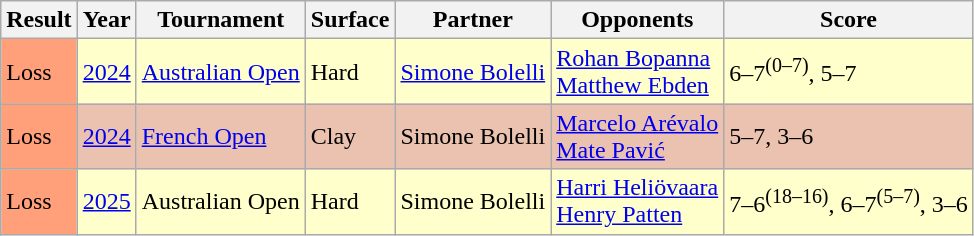<table class="sortable wikitable">
<tr>
<th>Result</th>
<th>Year</th>
<th>Tournament</th>
<th>Surface</th>
<th>Partner</th>
<th>Opponents</th>
<th class=unsortable>Score</th>
</tr>
<tr style=background:#ffc>
<td bgcolor=ffa07a>Loss</td>
<td><a href='#'>2024</a></td>
<td><a href='#'>Australian Open</a></td>
<td>Hard</td>
<td> <a href='#'>Simone Bolelli</a></td>
<td> <a href='#'>Rohan Bopanna</a><br> <a href='#'>Matthew Ebden</a></td>
<td>6–7<sup>(0–7)</sup>, 5–7</td>
</tr>
<tr style=background:#ebc2af>
<td bgcolor=ffa07a>Loss</td>
<td><a href='#'>2024</a></td>
<td><a href='#'>French Open</a></td>
<td>Clay</td>
<td> Simone Bolelli</td>
<td> <a href='#'>Marcelo Arévalo</a><br> <a href='#'>Mate Pavić</a></td>
<td>5–7, 3–6</td>
</tr>
<tr style=background:#ffc>
<td bgcolor=ffa07a>Loss</td>
<td><a href='#'>2025</a></td>
<td>Australian Open</td>
<td>Hard</td>
<td> Simone Bolelli</td>
<td> <a href='#'>Harri Heliövaara</a><br> <a href='#'>Henry Patten</a></td>
<td>7–6<sup>(18–16)</sup>, 6–7<sup>(5–7)</sup>, 3–6</td>
</tr>
</table>
